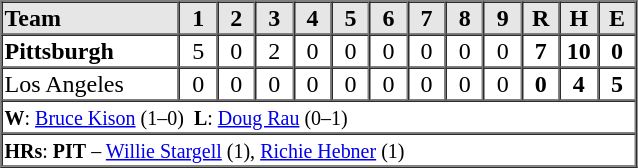<table border=1 cellspacing=0 width=425 style="margin-left:3em;">
<tr style="text-align:center; background-color:#e6e6e6;">
<th align=left width=28%>Team</th>
<th width=6%>1</th>
<th width=6%>2</th>
<th width=6%>3</th>
<th width=6%>4</th>
<th width=6%>5</th>
<th width=6%>6</th>
<th width=6%>7</th>
<th width=6%>8</th>
<th width=6%>9</th>
<th width=6%>R</th>
<th width=6%>H</th>
<th width=6%>E</th>
</tr>
<tr style="text-align:center;">
<td align=left><strong>Pittsburgh</strong></td>
<td>5</td>
<td>0</td>
<td>2</td>
<td>0</td>
<td>0</td>
<td>0</td>
<td>0</td>
<td>0</td>
<td>0</td>
<td><strong>7</strong></td>
<td><strong>10</strong></td>
<td><strong>0</strong></td>
</tr>
<tr style="text-align:center;">
<td align=left>Los Angeles</td>
<td>0</td>
<td>0</td>
<td>0</td>
<td>0</td>
<td>0</td>
<td>0</td>
<td>0</td>
<td>0</td>
<td>0</td>
<td><strong>0</strong></td>
<td><strong>4</strong></td>
<td><strong>5</strong></td>
</tr>
<tr style="text-align:left;">
<td colspan=13><small><strong>W</strong>: <a href='#'>Bruce Kison</a> (1–0)  <strong>L</strong>: <a href='#'>Doug Rau</a> (0–1)  </small></td>
</tr>
<tr style="text-align:left;">
<td colspan=13><small><strong>HRs</strong>: <strong>PIT</strong> – <a href='#'>Willie Stargell</a> (1), <a href='#'>Richie Hebner</a> (1)</small></td>
</tr>
</table>
